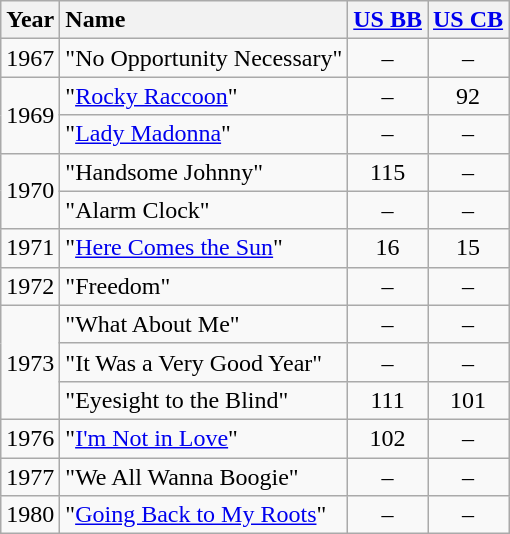<table class="wikitable">
<tr>
<th style="text-align:left;">Year</th>
<th style="text-align:left;">Name</th>
<th style="text-align:center;"><a href='#'>US BB</a></th>
<th style="text-align:center;"><a href='#'>US CB</a></th>
</tr>
<tr>
<td style="text-align:left;">1967</td>
<td style="text-align:left;">"No Opportunity Necessary"</td>
<td style="text-align:center;">–</td>
<td style="text-align:center;">–</td>
</tr>
<tr>
<td rowspan="2">1969</td>
<td style="text-align:left;">"<a href='#'>Rocky Raccoon</a>"</td>
<td style="text-align:center;">–</td>
<td style="text-align:center;">92</td>
</tr>
<tr>
<td style="text-align:left;">"<a href='#'>Lady Madonna</a>"</td>
<td style="text-align:center;">–</td>
<td style="text-align:center;">–</td>
</tr>
<tr>
<td rowspan="2">1970</td>
<td style="text-align:left;">"Handsome Johnny"</td>
<td style="text-align:center;">115</td>
<td style="text-align:center;">–</td>
</tr>
<tr>
<td style="text-align:left;">"Alarm Clock"</td>
<td style="text-align:center;">–</td>
<td style="text-align:center;">–</td>
</tr>
<tr>
<td style="text-align:left;">1971</td>
<td style="text-align:left;">"<a href='#'>Here Comes the Sun</a>"</td>
<td style="text-align:center;">16</td>
<td style="text-align:center;">15</td>
</tr>
<tr>
<td style="text-align:left;">1972</td>
<td style="text-align:left;">"Freedom"</td>
<td style="text-align:center;">–</td>
<td style="text-align:center;">–</td>
</tr>
<tr>
<td rowspan="3">1973</td>
<td style="text-align:left;">"What About Me"</td>
<td style="text-align:center;">–</td>
<td style="text-align:center;">–</td>
</tr>
<tr>
<td style="text-align:left;">"It Was a Very Good Year"</td>
<td style="text-align:center;">–</td>
<td style="text-align:center;">–</td>
</tr>
<tr>
<td style="text-align:left;">"Eyesight to the Blind"</td>
<td style="text-align:center;">111</td>
<td style="text-align:center;">101</td>
</tr>
<tr>
<td style="text-align:left;">1976</td>
<td style="text-align:left;">"<a href='#'>I'm Not in Love</a>"</td>
<td style="text-align:center;">102</td>
<td style="text-align:center;">–</td>
</tr>
<tr>
<td style="text-align:left;">1977</td>
<td style="text-align:left;">"We All Wanna Boogie"</td>
<td style="text-align:center;">–</td>
<td style="text-align:center;">–</td>
</tr>
<tr>
<td style="text-align:left;">1980</td>
<td style="text-align:left;">"<a href='#'>Going Back to My Roots</a>"</td>
<td style="text-align:center;">–</td>
<td style="text-align:center;">–</td>
</tr>
</table>
